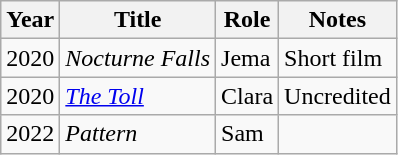<table class="wikitable sortable">
<tr>
<th>Year</th>
<th>Title</th>
<th>Role</th>
<th>Notes</th>
</tr>
<tr>
<td>2020</td>
<td><em>Nocturne Falls</em></td>
<td>Jema</td>
<td>Short film</td>
</tr>
<tr>
<td>2020</td>
<td><em><a href='#'>The Toll</a></em></td>
<td>Clara</td>
<td>Uncredited</td>
</tr>
<tr>
<td>2022</td>
<td><em>Pattern</em></td>
<td>Sam</td>
<td></td>
</tr>
</table>
